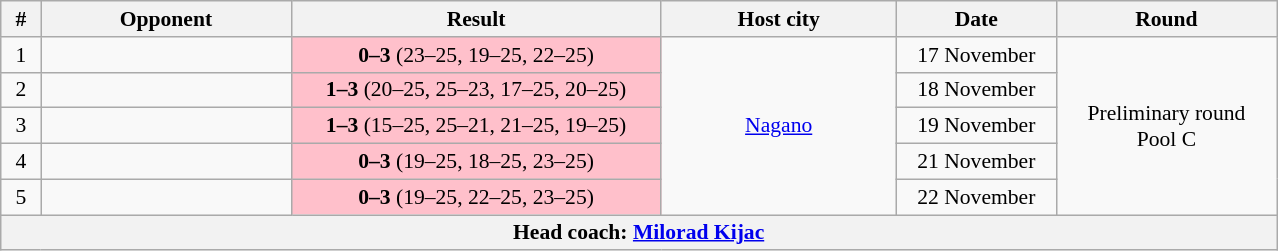<table class="wikitable" style="text-align: center;font-size:90%;">
<tr>
<th width=20>#</th>
<th width=160>Opponent</th>
<th width=240>Result</th>
<th width=150>Host city</th>
<th width=100>Date</th>
<th width=140>Round</th>
</tr>
<tr>
<td>1</td>
<td align=left></td>
<td bgcolor=pink><strong>0–3</strong> (23–25, 19–25, 22–25)</td>
<td rowspan=5> <a href='#'>Nagano</a></td>
<td>17 November</td>
<td rowspan=5>Preliminary round<br>Pool C</td>
</tr>
<tr>
<td>2</td>
<td align=left></td>
<td bgcolor=pink><strong>1–3</strong> (20–25, 25–23, 17–25, 20–25)</td>
<td>18 November</td>
</tr>
<tr>
<td>3</td>
<td align=left></td>
<td bgcolor=pink><strong>1–3</strong> (15–25, 25–21, 21–25, 19–25)</td>
<td>19 November</td>
</tr>
<tr>
<td>4</td>
<td align=left></td>
<td bgcolor=pink><strong>0–3</strong> (19–25, 18–25, 23–25)</td>
<td>21 November</td>
</tr>
<tr>
<td>5</td>
<td align=left></td>
<td bgcolor=pink><strong>0–3</strong> (19–25, 22–25, 23–25)</td>
<td>22 November</td>
</tr>
<tr>
<th colspan=6>Head coach:  <a href='#'>Milorad Kijac</a></th>
</tr>
</table>
